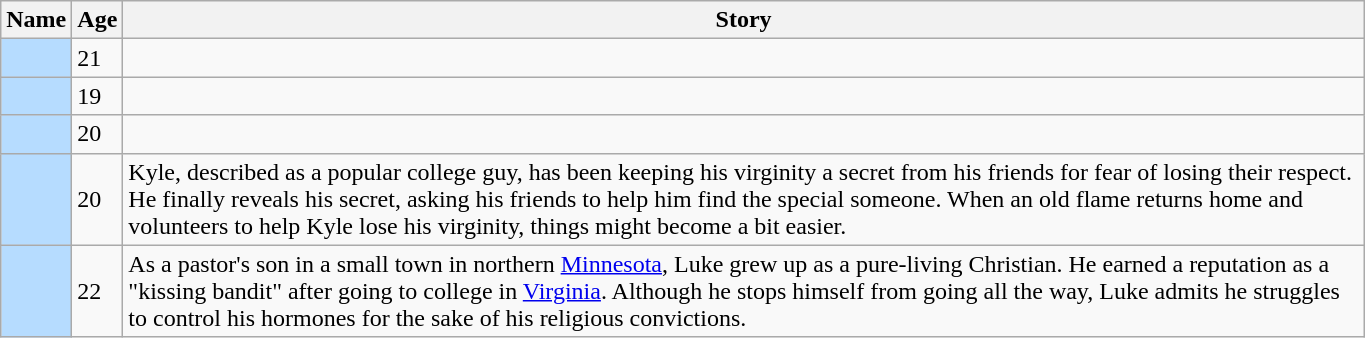<table class="wikitable" style="width:72%;">
<tr>
<th>Name</th>
<th>Age</th>
<th>Story</th>
</tr>
<tr>
<td bgcolor= #B6DCFF><strong></strong><br><strong></strong></td>
<td>21</td>
<td></td>
</tr>
<tr>
<td bgcolor="B6DCFF"><strong></strong><br><strong></strong></td>
<td>19</td>
<td></td>
</tr>
<tr>
<td bgcolor="B6DCFF"><strong></strong><br><strong></strong></td>
<td>20</td>
<td></td>
</tr>
<tr>
<td bgcolor="B6DCFF"><strong></strong><br><strong></strong></td>
<td>20</td>
<td>Kyle, described as a popular college guy, has been keeping his virginity a secret from his friends for fear of losing their respect. He finally reveals his secret, asking his friends to help him find the special someone. When an old flame returns home and volunteers to help Kyle lose his virginity, things might become a bit easier.</td>
</tr>
<tr>
<td bgcolor="B6DCFF"><strong></strong><br><strong></strong></td>
<td>22</td>
<td>As a pastor's son in a small town in northern <a href='#'>Minnesota</a>, Luke grew up as a pure-living Christian. He earned a reputation as a "kissing bandit" after going to college in <a href='#'>Virginia</a>. Although he stops himself from going all the way, Luke admits he struggles to control his hormones for the sake of his religious convictions.</td>
</tr>
</table>
